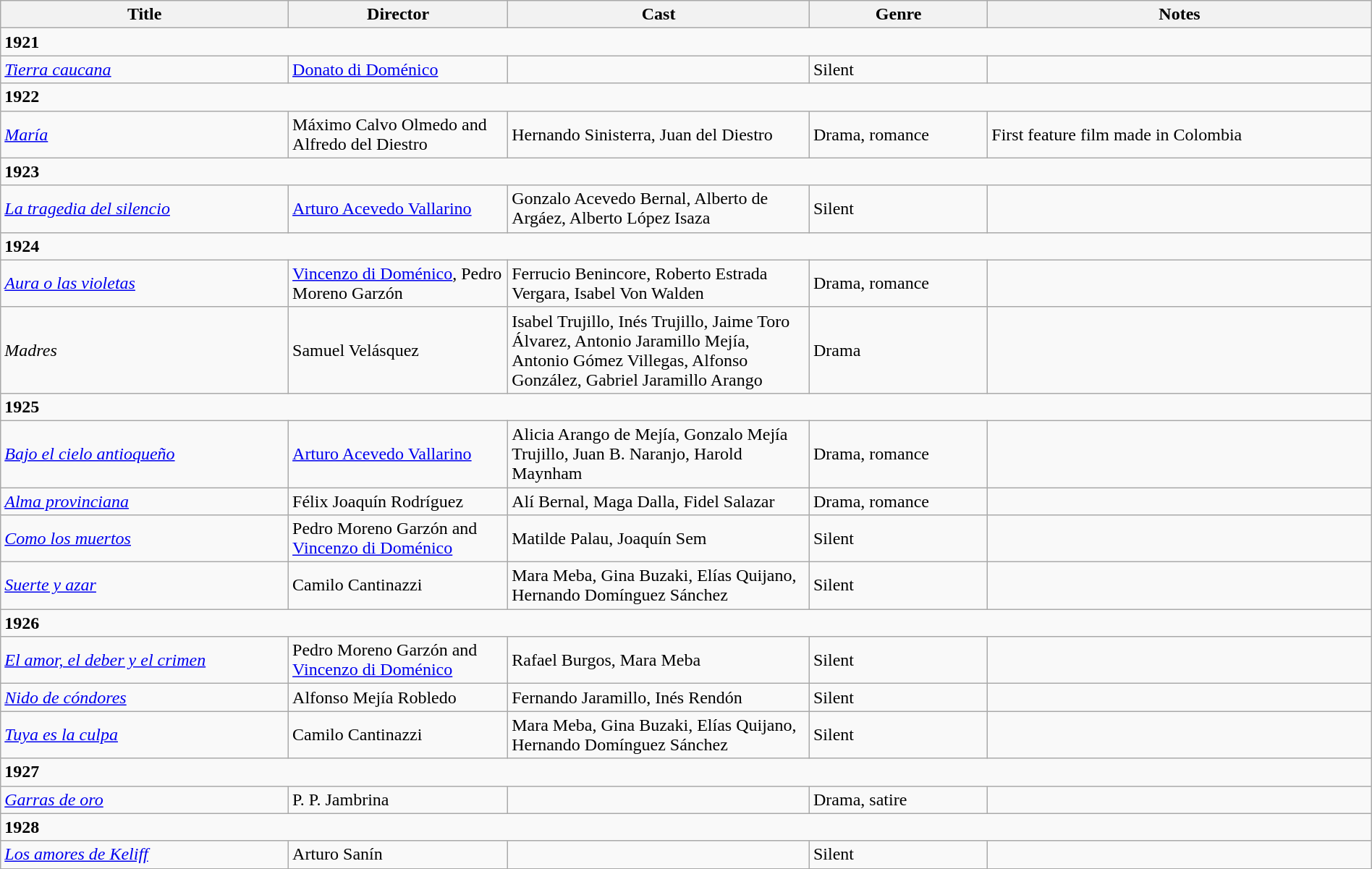<table class="wikitable" width= "100%">
<tr>
<th width=21%>Title</th>
<th width=16%>Director</th>
<th width=22%>Cast</th>
<th width=13%>Genre</th>
<th width=28%>Notes</th>
</tr>
<tr>
<td colspan="5" ><strong>1921</strong></td>
</tr>
<tr>
<td><em><a href='#'>Tierra caucana</a></em></td>
<td><a href='#'>Donato di Doménico</a></td>
<td></td>
<td>Silent</td>
<td></td>
</tr>
<tr>
<td colspan="5" ><strong>1922</strong></td>
</tr>
<tr>
<td><em><a href='#'>María</a></em></td>
<td>Máximo Calvo Olmedo and Alfredo del Diestro</td>
<td>Hernando Sinisterra, Juan del Diestro</td>
<td>Drama, romance</td>
<td>First feature film made in Colombia</td>
</tr>
<tr>
<td colspan="5" ><strong>1923</strong></td>
</tr>
<tr>
<td><em><a href='#'>La tragedia del silencio</a></em></td>
<td><a href='#'>Arturo Acevedo Vallarino</a></td>
<td>Gonzalo Acevedo Bernal, Alberto de Argáez, Alberto López Isaza</td>
<td>Silent</td>
<td></td>
</tr>
<tr>
<td colspan="5" ><strong>1924</strong></td>
</tr>
<tr>
<td><em><a href='#'>Aura o las violetas</a></em></td>
<td><a href='#'>Vincenzo di Doménico</a>, Pedro Moreno Garzón</td>
<td>Ferrucio Benincore, Roberto Estrada Vergara, Isabel Von Walden</td>
<td>Drama, romance</td>
<td></td>
</tr>
<tr>
<td><em>Madres</em></td>
<td>Samuel Velásquez</td>
<td>Isabel Trujillo, Inés Trujillo, Jaime Toro Álvarez, Antonio Jaramillo Mejía, Antonio Gómez Villegas, Alfonso González, Gabriel Jaramillo Arango</td>
<td>Drama</td>
<td></td>
</tr>
<tr>
<td colspan="5" ><strong>1925</strong></td>
</tr>
<tr>
<td><em><a href='#'>Bajo el cielo antioqueño</a></em></td>
<td><a href='#'>Arturo Acevedo Vallarino</a></td>
<td>Alicia Arango de Mejía, Gonzalo Mejía Trujillo, Juan B. Naranjo, Harold Maynham</td>
<td>Drama, romance</td>
<td></td>
</tr>
<tr>
<td><em><a href='#'>Alma provinciana</a></em></td>
<td>Félix Joaquín Rodríguez</td>
<td>Alí Bernal, Maga Dalla, Fidel Salazar</td>
<td>Drama, romance</td>
<td></td>
</tr>
<tr>
<td><em><a href='#'>Como los muertos</a></em></td>
<td>Pedro Moreno Garzón and <a href='#'>Vincenzo di Doménico</a></td>
<td>Matilde Palau, Joaquín Sem</td>
<td>Silent</td>
<td></td>
</tr>
<tr>
<td><em><a href='#'>Suerte y azar</a></em></td>
<td>Camilo Cantinazzi</td>
<td>Mara Meba, Gina Buzaki, Elías Quijano, Hernando Domínguez Sánchez</td>
<td>Silent</td>
<td></td>
</tr>
<tr>
<td colspan="5" ><strong>1926</strong></td>
</tr>
<tr>
<td><em><a href='#'>El amor, el deber y el crimen</a></em></td>
<td>Pedro Moreno Garzón and <a href='#'>Vincenzo di Doménico</a></td>
<td>Rafael Burgos, Mara Meba</td>
<td>Silent</td>
<td></td>
</tr>
<tr>
<td><em><a href='#'>Nido de cóndores</a></em></td>
<td>Alfonso Mejía Robledo</td>
<td>Fernando Jaramillo, Inés Rendón</td>
<td>Silent</td>
<td></td>
</tr>
<tr>
<td><em><a href='#'>Tuya es la culpa</a></em></td>
<td>Camilo Cantinazzi</td>
<td>Mara Meba, Gina Buzaki, Elías Quijano, Hernando Domínguez Sánchez</td>
<td>Silent</td>
<td></td>
</tr>
<tr>
<td colspan="5" ><strong>1927</strong></td>
</tr>
<tr>
<td><em><a href='#'>Garras de oro</a></em></td>
<td>P. P. Jambrina</td>
<td></td>
<td>Drama, satire</td>
<td></td>
</tr>
<tr>
<td colspan="5" ><strong>1928</strong></td>
</tr>
<tr>
<td><em><a href='#'>Los amores de Keliff</a></em></td>
<td>Arturo Sanín</td>
<td></td>
<td>Silent</td>
<td></td>
</tr>
<tr>
</tr>
</table>
